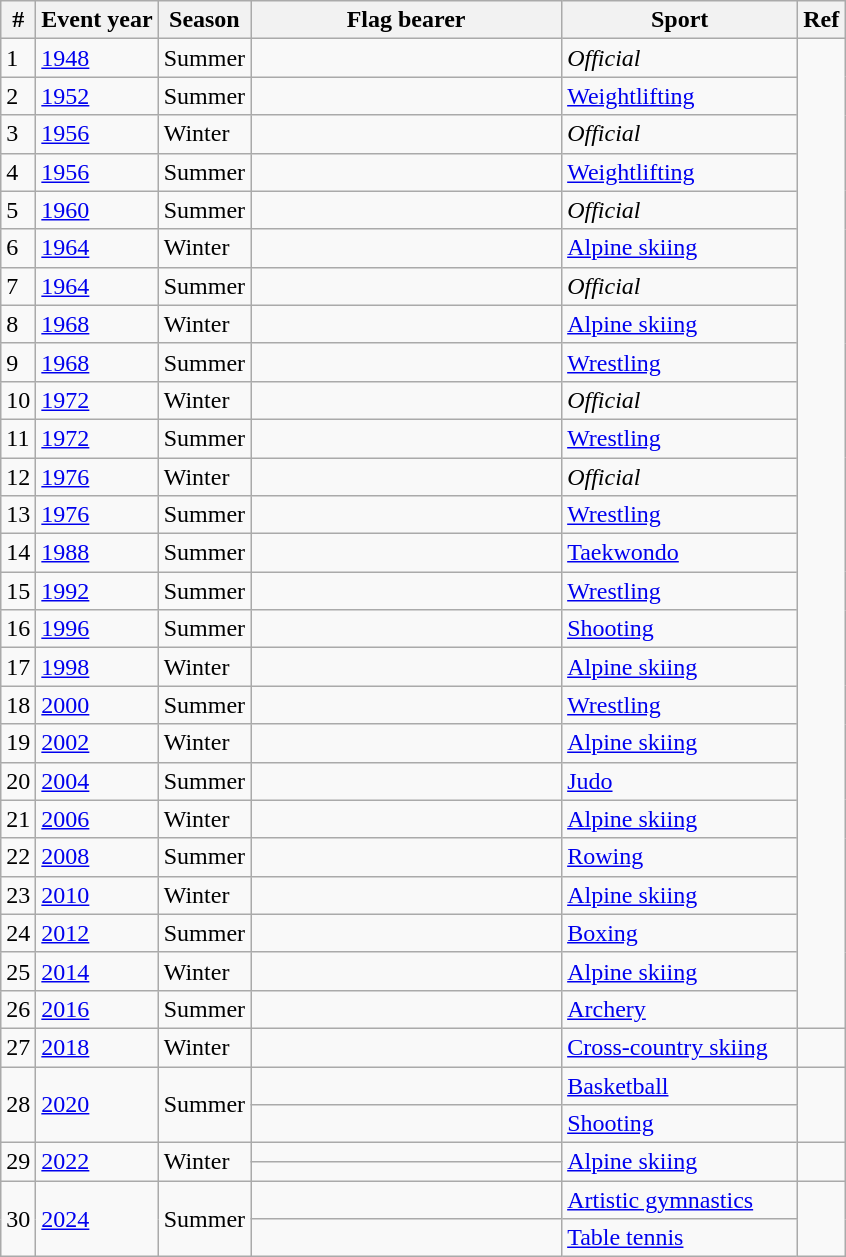<table class="wikitable sortable">
<tr>
<th>#</th>
<th>Event year</th>
<th>Season</th>
<th width="200">Flag bearer</th>
<th width="150">Sport</th>
<th>Ref</th>
</tr>
<tr>
<td>1</td>
<td><a href='#'>1948</a></td>
<td>Summer</td>
<td></td>
<td><em>Official</em></td>
<td rowspan=26></td>
</tr>
<tr>
<td>2</td>
<td><a href='#'>1952</a></td>
<td>Summer</td>
<td></td>
<td><a href='#'>Weightlifting</a></td>
</tr>
<tr>
<td>3</td>
<td><a href='#'>1956</a></td>
<td>Winter</td>
<td></td>
<td><em>Official</em></td>
</tr>
<tr>
<td>4</td>
<td><a href='#'>1956</a></td>
<td>Summer</td>
<td></td>
<td><a href='#'>Weightlifting</a></td>
</tr>
<tr>
<td>5</td>
<td><a href='#'>1960</a></td>
<td>Summer</td>
<td></td>
<td><em>Official</em></td>
</tr>
<tr>
<td>6</td>
<td><a href='#'>1964</a></td>
<td>Winter</td>
<td></td>
<td><a href='#'>Alpine skiing</a></td>
</tr>
<tr>
<td>7</td>
<td><a href='#'>1964</a></td>
<td>Summer</td>
<td></td>
<td><em>Official</em></td>
</tr>
<tr>
<td>8</td>
<td><a href='#'>1968</a></td>
<td>Winter</td>
<td></td>
<td><a href='#'>Alpine skiing</a></td>
</tr>
<tr>
<td>9</td>
<td><a href='#'>1968</a></td>
<td>Summer</td>
<td></td>
<td><a href='#'>Wrestling</a></td>
</tr>
<tr>
<td>10</td>
<td><a href='#'>1972</a></td>
<td>Winter</td>
<td></td>
<td><em>Official</em></td>
</tr>
<tr>
<td>11</td>
<td><a href='#'>1972</a></td>
<td>Summer</td>
<td></td>
<td><a href='#'>Wrestling</a></td>
</tr>
<tr>
<td>12</td>
<td><a href='#'>1976</a></td>
<td>Winter</td>
<td></td>
<td><em>Official</em></td>
</tr>
<tr>
<td>13</td>
<td><a href='#'>1976</a></td>
<td>Summer</td>
<td></td>
<td><a href='#'>Wrestling</a></td>
</tr>
<tr>
<td>14</td>
<td><a href='#'>1988</a></td>
<td>Summer</td>
<td></td>
<td><a href='#'>Taekwondo</a></td>
</tr>
<tr>
<td>15</td>
<td><a href='#'>1992</a></td>
<td>Summer</td>
<td></td>
<td><a href='#'>Wrestling</a></td>
</tr>
<tr>
<td>16</td>
<td><a href='#'>1996</a></td>
<td>Summer</td>
<td></td>
<td><a href='#'>Shooting</a></td>
</tr>
<tr>
<td>17</td>
<td><a href='#'>1998</a></td>
<td>Winter</td>
<td></td>
<td><a href='#'>Alpine skiing</a></td>
</tr>
<tr>
<td>18</td>
<td><a href='#'>2000</a></td>
<td>Summer</td>
<td></td>
<td><a href='#'>Wrestling</a></td>
</tr>
<tr>
<td>19</td>
<td><a href='#'>2002</a></td>
<td>Winter</td>
<td></td>
<td><a href='#'>Alpine skiing</a></td>
</tr>
<tr>
<td>20</td>
<td><a href='#'>2004</a></td>
<td>Summer</td>
<td></td>
<td><a href='#'>Judo</a></td>
</tr>
<tr>
<td>21</td>
<td><a href='#'>2006</a></td>
<td>Winter</td>
<td></td>
<td><a href='#'>Alpine skiing</a></td>
</tr>
<tr>
<td>22</td>
<td><a href='#'>2008</a></td>
<td>Summer</td>
<td></td>
<td><a href='#'>Rowing</a></td>
</tr>
<tr>
<td>23</td>
<td><a href='#'>2010</a></td>
<td>Winter</td>
<td></td>
<td><a href='#'>Alpine skiing</a></td>
</tr>
<tr>
<td>24</td>
<td><a href='#'>2012</a></td>
<td>Summer</td>
<td></td>
<td><a href='#'>Boxing</a></td>
</tr>
<tr>
<td>25</td>
<td><a href='#'>2014</a></td>
<td>Winter</td>
<td></td>
<td><a href='#'>Alpine skiing</a></td>
</tr>
<tr>
<td>26</td>
<td><a href='#'>2016</a></td>
<td>Summer</td>
<td></td>
<td><a href='#'>Archery</a></td>
</tr>
<tr>
<td>27</td>
<td><a href='#'>2018</a></td>
<td>Winter</td>
<td></td>
<td><a href='#'>Cross-country skiing</a></td>
<td></td>
</tr>
<tr>
<td rowspan=2>28</td>
<td rowspan=2><a href='#'>2020</a></td>
<td rowspan=2>Summer</td>
<td></td>
<td><a href='#'>Basketball</a></td>
<td rowspan=2></td>
</tr>
<tr>
<td></td>
<td><a href='#'>Shooting</a></td>
</tr>
<tr>
<td rowspan=2>29</td>
<td rowspan=2><a href='#'>2022</a></td>
<td rowspan=2>Winter</td>
<td></td>
<td rowspan=2><a href='#'>Alpine skiing</a></td>
<td rowspan=2></td>
</tr>
<tr>
<td></td>
</tr>
<tr>
<td rowspan=2>30</td>
<td rowspan=2><a href='#'>2024</a></td>
<td rowspan=2>Summer</td>
<td></td>
<td><a href='#'>Artistic gymnastics</a></td>
<td rowspan=2></td>
</tr>
<tr>
<td></td>
<td><a href='#'>Table tennis</a></td>
</tr>
</table>
